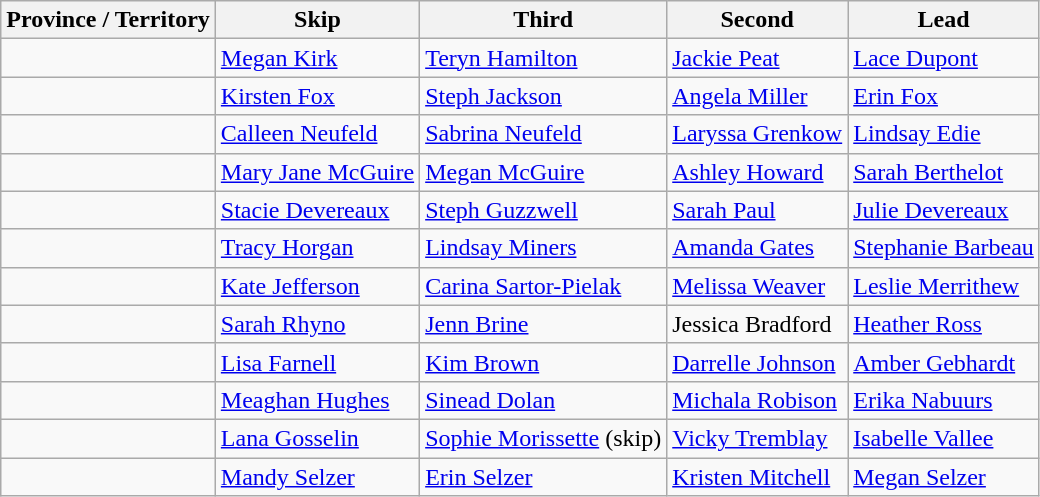<table class="wikitable">
<tr>
<th>Province / Territory</th>
<th>Skip</th>
<th>Third</th>
<th>Second</th>
<th>Lead</th>
</tr>
<tr>
<td></td>
<td><a href='#'>Megan Kirk</a></td>
<td><a href='#'>Teryn Hamilton</a></td>
<td><a href='#'>Jackie Peat</a></td>
<td><a href='#'>Lace Dupont</a></td>
</tr>
<tr>
<td></td>
<td><a href='#'>Kirsten Fox</a></td>
<td><a href='#'>Steph Jackson</a></td>
<td><a href='#'>Angela Miller</a></td>
<td><a href='#'>Erin Fox</a></td>
</tr>
<tr>
<td></td>
<td><a href='#'>Calleen Neufeld</a></td>
<td><a href='#'>Sabrina Neufeld</a></td>
<td><a href='#'>Laryssa Grenkow</a></td>
<td><a href='#'>Lindsay Edie</a></td>
</tr>
<tr>
<td></td>
<td><a href='#'>Mary Jane McGuire</a></td>
<td><a href='#'>Megan McGuire</a></td>
<td><a href='#'>Ashley Howard</a></td>
<td><a href='#'>Sarah Berthelot</a></td>
</tr>
<tr>
<td></td>
<td><a href='#'>Stacie Devereaux</a></td>
<td><a href='#'>Steph Guzzwell</a></td>
<td><a href='#'>Sarah Paul</a></td>
<td><a href='#'>Julie Devereaux</a></td>
</tr>
<tr>
<td></td>
<td><a href='#'>Tracy Horgan</a></td>
<td><a href='#'>Lindsay Miners</a></td>
<td><a href='#'>Amanda Gates</a></td>
<td><a href='#'>Stephanie Barbeau</a></td>
</tr>
<tr>
<td></td>
<td><a href='#'>Kate Jefferson</a></td>
<td><a href='#'>Carina Sartor-Pielak</a></td>
<td><a href='#'>Melissa Weaver</a></td>
<td><a href='#'>Leslie Merrithew</a></td>
</tr>
<tr>
<td></td>
<td><a href='#'>Sarah Rhyno</a></td>
<td><a href='#'>Jenn Brine</a></td>
<td>Jessica Bradford</td>
<td><a href='#'>Heather Ross</a></td>
</tr>
<tr>
<td></td>
<td><a href='#'>Lisa Farnell</a></td>
<td><a href='#'>Kim Brown</a></td>
<td><a href='#'>Darrelle Johnson</a></td>
<td><a href='#'>Amber Gebhardt</a></td>
</tr>
<tr>
<td></td>
<td><a href='#'>Meaghan Hughes</a></td>
<td><a href='#'>Sinead Dolan</a></td>
<td><a href='#'>Michala Robison</a></td>
<td><a href='#'>Erika Nabuurs</a></td>
</tr>
<tr>
<td></td>
<td><a href='#'>Lana Gosselin</a></td>
<td><a href='#'>Sophie Morissette</a> (skip)</td>
<td><a href='#'>Vicky Tremblay</a></td>
<td><a href='#'>Isabelle Vallee</a></td>
</tr>
<tr>
<td></td>
<td><a href='#'>Mandy Selzer</a></td>
<td><a href='#'>Erin Selzer</a></td>
<td><a href='#'>Kristen Mitchell</a></td>
<td><a href='#'>Megan Selzer</a></td>
</tr>
</table>
